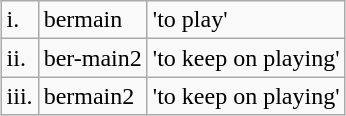<table class="wikitable" style="margin: 1em auto 1em auto;">
<tr>
<td>i.</td>
<td>bermain</td>
<td>'to play'</td>
</tr>
<tr>
<td>ii.</td>
<td>ber-main2</td>
<td>'to keep on playing'</td>
</tr>
<tr>
<td>iii.</td>
<td>bermain2</td>
<td>'to keep on playing'</td>
</tr>
</table>
